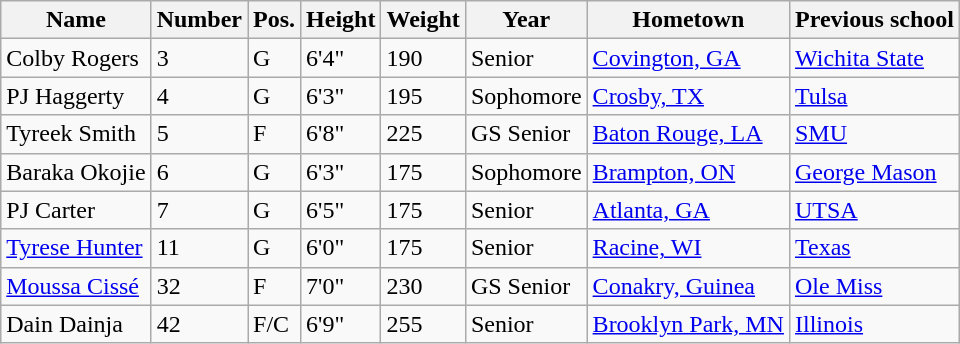<table class="wikitable sortable" border="1">
<tr>
<th>Name</th>
<th>Number</th>
<th>Pos.</th>
<th>Height</th>
<th>Weight</th>
<th>Year</th>
<th>Hometown</th>
<th class="unsortable">Previous school</th>
</tr>
<tr>
<td>Colby Rogers</td>
<td>3</td>
<td>G</td>
<td>6'4"</td>
<td>190</td>
<td> Senior</td>
<td><a href='#'>Covington, GA</a></td>
<td><a href='#'>Wichita State</a></td>
</tr>
<tr>
<td>PJ Haggerty</td>
<td>4</td>
<td>G</td>
<td>6'3"</td>
<td>195</td>
<td> Sophomore</td>
<td><a href='#'>Crosby, TX</a></td>
<td><a href='#'>Tulsa</a></td>
</tr>
<tr>
<td>Tyreek Smith</td>
<td>5</td>
<td>F</td>
<td>6'8"</td>
<td>225</td>
<td>GS Senior</td>
<td><a href='#'>Baton Rouge, LA</a></td>
<td><a href='#'>SMU</a></td>
</tr>
<tr>
<td>Baraka Okojie</td>
<td>6</td>
<td>G</td>
<td>6'3"</td>
<td>175</td>
<td>Sophomore</td>
<td><a href='#'>Brampton, ON</a></td>
<td><a href='#'>George Mason</a></td>
</tr>
<tr>
<td>PJ Carter</td>
<td>7</td>
<td>G</td>
<td>6'5"</td>
<td>175</td>
<td>Senior</td>
<td><a href='#'>Atlanta, GA</a></td>
<td><a href='#'>UTSA</a></td>
</tr>
<tr>
<td><a href='#'>Tyrese Hunter</a></td>
<td>11</td>
<td>G</td>
<td>6'0"</td>
<td>175</td>
<td>Senior</td>
<td><a href='#'>Racine, WI</a></td>
<td><a href='#'>Texas</a></td>
</tr>
<tr>
<td><a href='#'>Moussa Cissé</a></td>
<td>32</td>
<td>F</td>
<td>7'0"</td>
<td>230</td>
<td>GS Senior</td>
<td><a href='#'>Conakry, Guinea</a></td>
<td><a href='#'>Ole Miss</a></td>
</tr>
<tr>
<td>Dain Dainja</td>
<td>42</td>
<td>F/C</td>
<td>6'9"</td>
<td>255</td>
<td> Senior</td>
<td><a href='#'>Brooklyn Park, MN</a></td>
<td><a href='#'>Illinois</a></td>
</tr>
</table>
